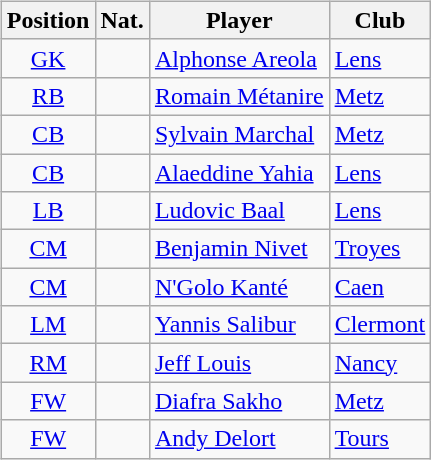<table style="width:100%;">
<tr>
<td width="50%"><br><table class="sortable wikitable" style="text-align: center;">
<tr>
<th>Position</th>
<th>Nat.</th>
<th>Player</th>
<th>Club</th>
</tr>
<tr>
<td><a href='#'>GK</a></td>
<td></td>
<td align=left><a href='#'>Alphonse Areola</a></td>
<td align=left><a href='#'>Lens</a></td>
</tr>
<tr>
<td><a href='#'>RB</a></td>
<td></td>
<td align=left><a href='#'>Romain Métanire</a></td>
<td align=left><a href='#'>Metz</a></td>
</tr>
<tr>
<td><a href='#'>CB</a></td>
<td></td>
<td align=left><a href='#'>Sylvain Marchal</a></td>
<td align=left><a href='#'>Metz</a></td>
</tr>
<tr>
<td><a href='#'>CB</a></td>
<td></td>
<td align=left><a href='#'>Alaeddine Yahia</a></td>
<td align=left><a href='#'>Lens</a></td>
</tr>
<tr>
<td><a href='#'>LB</a></td>
<td></td>
<td align=left><a href='#'>Ludovic Baal</a></td>
<td align=left><a href='#'>Lens</a></td>
</tr>
<tr>
<td><a href='#'>CM</a></td>
<td></td>
<td align=left><a href='#'>Benjamin Nivet</a></td>
<td align=left><a href='#'>Troyes</a></td>
</tr>
<tr>
<td><a href='#'>CM</a></td>
<td></td>
<td align=left><a href='#'>N'Golo Kanté</a></td>
<td align=left><a href='#'>Caen</a></td>
</tr>
<tr>
<td><a href='#'>LM</a></td>
<td></td>
<td align=left><a href='#'>Yannis Salibur</a></td>
<td align=left><a href='#'>Clermont</a></td>
</tr>
<tr>
<td><a href='#'>RM</a></td>
<td></td>
<td align=left><a href='#'>Jeff Louis</a></td>
<td align=left><a href='#'>Nancy</a></td>
</tr>
<tr>
<td><a href='#'>FW</a></td>
<td></td>
<td align=left><a href='#'>Diafra Sakho</a></td>
<td align=left><a href='#'>Metz</a></td>
</tr>
<tr>
<td><a href='#'>FW</a></td>
<td></td>
<td align="left"><a href='#'>Andy Delort</a></td>
<td align=left><a href='#'>Tours</a></td>
</tr>
</table>
</td>
<td width="50%"><br><div>












</div></td>
</tr>
</table>
